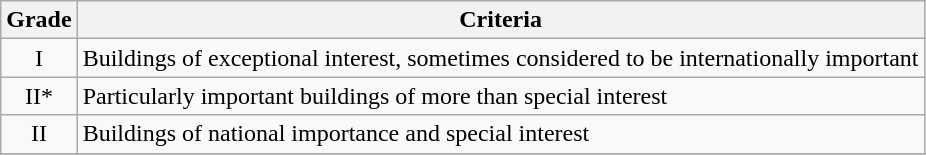<table class="wikitable" border="1">
<tr>
<th>Grade</th>
<th>Criteria</th>
</tr>
<tr>
<td align="center" >I</td>
<td>Buildings of exceptional interest, sometimes considered to be internationally important</td>
</tr>
<tr>
<td align="center" >II*</td>
<td>Particularly important buildings of more than special interest</td>
</tr>
<tr>
<td align="center" >II</td>
<td>Buildings of national importance and special interest</td>
</tr>
<tr>
</tr>
</table>
